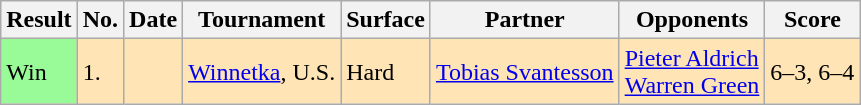<table class="sortable wikitable">
<tr>
<th>Result</th>
<th>No.</th>
<th>Date</th>
<th>Tournament</th>
<th>Surface</th>
<th>Partner</th>
<th>Opponents</th>
<th class="unsortable">Score</th>
</tr>
<tr style="background:moccasin;">
<td style="background:#98fb98;">Win</td>
<td>1.</td>
<td></td>
<td><a href='#'>Winnetka</a>, U.S.</td>
<td>Hard</td>
<td> <a href='#'>Tobias Svantesson</a></td>
<td> <a href='#'>Pieter Aldrich</a><br> <a href='#'>Warren Green</a></td>
<td>6–3, 6–4</td>
</tr>
</table>
